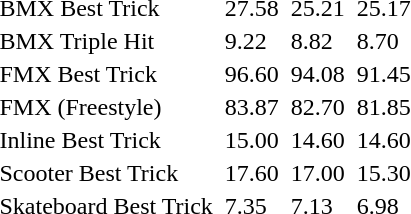<table>
<tr>
<td>BMX Best Trick</td>
<td></td>
<td>27.58</td>
<td></td>
<td>25.21</td>
<td></td>
<td>25.17</td>
</tr>
<tr>
<td>BMX Triple Hit</td>
<td></td>
<td>9.22</td>
<td></td>
<td>8.82</td>
<td></td>
<td>8.70</td>
</tr>
<tr>
<td>FMX Best Trick</td>
<td></td>
<td>96.60</td>
<td></td>
<td>94.08</td>
<td></td>
<td>91.45</td>
</tr>
<tr>
<td>FMX (Freestyle)</td>
<td></td>
<td>83.87</td>
<td></td>
<td>82.70</td>
<td></td>
<td>81.85</td>
</tr>
<tr>
<td>Inline Best Trick</td>
<td></td>
<td>15.00</td>
<td></td>
<td>14.60</td>
<td></td>
<td>14.60</td>
</tr>
<tr>
<td>Scooter Best Trick</td>
<td></td>
<td>17.60</td>
<td></td>
<td>17.00</td>
<td></td>
<td>15.30</td>
</tr>
<tr>
<td>Skateboard Best Trick</td>
<td></td>
<td>7.35</td>
<td></td>
<td>7.13</td>
<td></td>
<td>6.98</td>
</tr>
<tr>
</tr>
</table>
